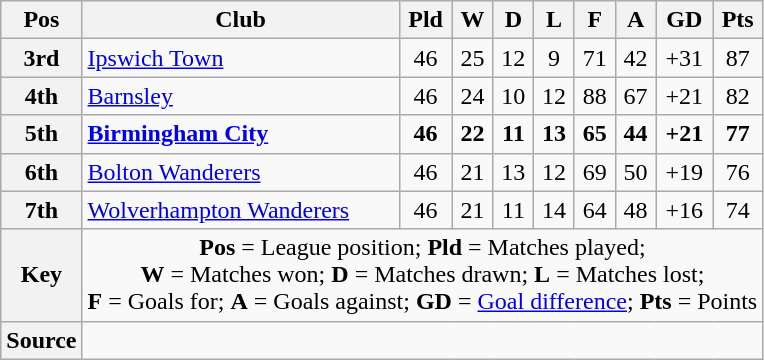<table class="wikitable" style="text-align:center">
<tr>
<th scope="col">Pos</th>
<th scope="col">Club</th>
<th scope="col">Pld</th>
<th scope="col">W</th>
<th scope="col">D</th>
<th scope="col">L</th>
<th scope="col">F</th>
<th scope="col">A</th>
<th scope="col">GD</th>
<th scope="col">Pts</th>
</tr>
<tr>
<th scope="row">3rd</th>
<td align="left"><a href='#'>Ipswich Town</a></td>
<td>46</td>
<td>25</td>
<td>12</td>
<td>9</td>
<td>71</td>
<td>42</td>
<td>+31</td>
<td>87</td>
</tr>
<tr>
<th scope="row">4th</th>
<td align="left"><a href='#'>Barnsley</a></td>
<td>46</td>
<td>24</td>
<td>10</td>
<td>12</td>
<td>88</td>
<td>67</td>
<td>+21</td>
<td>82</td>
</tr>
<tr style="font-weight:bold">
<th scope="row">5th</th>
<td align="left"><a href='#'>Birmingham City</a></td>
<td>46</td>
<td>22</td>
<td>11</td>
<td>13</td>
<td>65</td>
<td>44</td>
<td>+21</td>
<td>77</td>
</tr>
<tr>
<th scope="row">6th</th>
<td align="left"><a href='#'>Bolton Wanderers</a></td>
<td>46</td>
<td>21</td>
<td>13</td>
<td>12</td>
<td>69</td>
<td>50</td>
<td>+19</td>
<td>76</td>
</tr>
<tr>
<th scope="row">7th</th>
<td align="left"><a href='#'>Wolverhampton Wanderers</a></td>
<td>46</td>
<td>21</td>
<td>11</td>
<td>14</td>
<td>64</td>
<td>48</td>
<td>+16</td>
<td>74</td>
</tr>
<tr>
<th scope="row">Key</th>
<td colspan="9"><strong>Pos</strong> = League position; <strong>Pld</strong> = Matches played;<br><strong>W</strong> = Matches won; <strong>D</strong> = Matches drawn; <strong>L</strong> = Matches lost;<br><strong>F</strong> = Goals for; <strong>A</strong> = Goals against; <strong>GD</strong> = <a href='#'>Goal difference</a>; <strong>Pts</strong> = Points</td>
</tr>
<tr>
<th scope="row">Source</th>
<td colspan="9"></td>
</tr>
</table>
